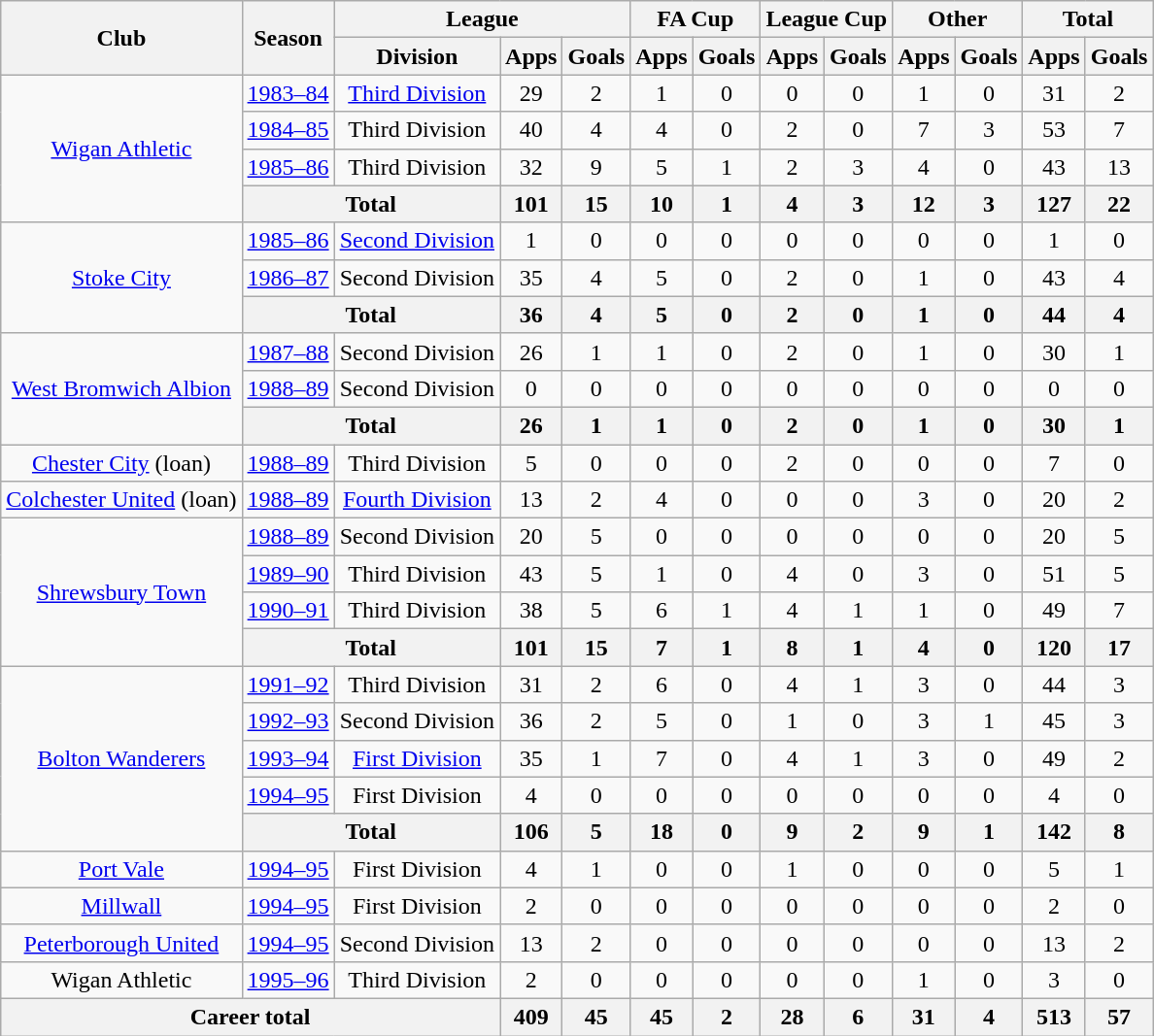<table class="wikitable" style="text-align: center;">
<tr>
<th rowspan="2">Club</th>
<th rowspan="2">Season</th>
<th colspan="3">League</th>
<th colspan="2">FA Cup</th>
<th colspan="2">League Cup</th>
<th colspan="2">Other</th>
<th colspan="2">Total</th>
</tr>
<tr>
<th>Division</th>
<th>Apps</th>
<th>Goals</th>
<th>Apps</th>
<th>Goals</th>
<th>Apps</th>
<th>Goals</th>
<th>Apps</th>
<th>Goals</th>
<th>Apps</th>
<th>Goals</th>
</tr>
<tr>
<td rowspan="4"><a href='#'>Wigan Athletic</a></td>
<td><a href='#'>1983–84</a></td>
<td><a href='#'>Third Division</a></td>
<td>29</td>
<td>2</td>
<td>1</td>
<td>0</td>
<td>0</td>
<td>0</td>
<td>1</td>
<td>0</td>
<td>31</td>
<td>2</td>
</tr>
<tr>
<td><a href='#'>1984–85</a></td>
<td>Third Division</td>
<td>40</td>
<td>4</td>
<td>4</td>
<td>0</td>
<td>2</td>
<td>0</td>
<td>7</td>
<td>3</td>
<td>53</td>
<td>7</td>
</tr>
<tr>
<td><a href='#'>1985–86</a></td>
<td>Third Division</td>
<td>32</td>
<td>9</td>
<td>5</td>
<td>1</td>
<td>2</td>
<td>3</td>
<td>4</td>
<td>0</td>
<td>43</td>
<td>13</td>
</tr>
<tr>
<th colspan="2">Total</th>
<th>101</th>
<th>15</th>
<th>10</th>
<th>1</th>
<th>4</th>
<th>3</th>
<th>12</th>
<th>3</th>
<th>127</th>
<th>22</th>
</tr>
<tr>
<td rowspan="3"><a href='#'>Stoke City</a></td>
<td><a href='#'>1985–86</a></td>
<td><a href='#'>Second Division</a></td>
<td>1</td>
<td>0</td>
<td>0</td>
<td>0</td>
<td>0</td>
<td>0</td>
<td>0</td>
<td>0</td>
<td>1</td>
<td>0</td>
</tr>
<tr>
<td><a href='#'>1986–87</a></td>
<td>Second Division</td>
<td>35</td>
<td>4</td>
<td>5</td>
<td>0</td>
<td>2</td>
<td>0</td>
<td>1</td>
<td>0</td>
<td>43</td>
<td>4</td>
</tr>
<tr>
<th colspan="2">Total</th>
<th>36</th>
<th>4</th>
<th>5</th>
<th>0</th>
<th>2</th>
<th>0</th>
<th>1</th>
<th>0</th>
<th>44</th>
<th>4</th>
</tr>
<tr>
<td rowspan="3"><a href='#'>West Bromwich Albion</a></td>
<td><a href='#'>1987–88</a></td>
<td>Second Division</td>
<td>26</td>
<td>1</td>
<td>1</td>
<td>0</td>
<td>2</td>
<td>0</td>
<td>1</td>
<td>0</td>
<td>30</td>
<td>1</td>
</tr>
<tr>
<td><a href='#'>1988–89</a></td>
<td>Second Division</td>
<td>0</td>
<td>0</td>
<td>0</td>
<td>0</td>
<td>0</td>
<td>0</td>
<td>0</td>
<td>0</td>
<td>0</td>
<td>0</td>
</tr>
<tr>
<th colspan="2">Total</th>
<th>26</th>
<th>1</th>
<th>1</th>
<th>0</th>
<th>2</th>
<th>0</th>
<th>1</th>
<th>0</th>
<th>30</th>
<th>1</th>
</tr>
<tr>
<td><a href='#'>Chester City</a> (loan)</td>
<td><a href='#'>1988–89</a></td>
<td>Third Division</td>
<td>5</td>
<td>0</td>
<td>0</td>
<td>0</td>
<td>2</td>
<td>0</td>
<td>0</td>
<td>0</td>
<td>7</td>
<td>0</td>
</tr>
<tr>
<td><a href='#'>Colchester United</a> (loan)</td>
<td><a href='#'>1988–89</a></td>
<td><a href='#'>Fourth Division</a></td>
<td>13</td>
<td>2</td>
<td>4</td>
<td>0</td>
<td>0</td>
<td>0</td>
<td>3</td>
<td>0</td>
<td>20</td>
<td>2</td>
</tr>
<tr>
<td rowspan="4"><a href='#'>Shrewsbury Town</a></td>
<td><a href='#'>1988–89</a></td>
<td>Second Division</td>
<td>20</td>
<td>5</td>
<td>0</td>
<td>0</td>
<td>0</td>
<td>0</td>
<td>0</td>
<td>0</td>
<td>20</td>
<td>5</td>
</tr>
<tr>
<td><a href='#'>1989–90</a></td>
<td>Third Division</td>
<td>43</td>
<td>5</td>
<td>1</td>
<td>0</td>
<td>4</td>
<td>0</td>
<td>3</td>
<td>0</td>
<td>51</td>
<td>5</td>
</tr>
<tr>
<td><a href='#'>1990–91</a></td>
<td>Third Division</td>
<td>38</td>
<td>5</td>
<td>6</td>
<td>1</td>
<td>4</td>
<td>1</td>
<td>1</td>
<td>0</td>
<td>49</td>
<td>7</td>
</tr>
<tr>
<th colspan="2">Total</th>
<th>101</th>
<th>15</th>
<th>7</th>
<th>1</th>
<th>8</th>
<th>1</th>
<th>4</th>
<th>0</th>
<th>120</th>
<th>17</th>
</tr>
<tr>
<td rowspan="5"><a href='#'>Bolton Wanderers</a></td>
<td><a href='#'>1991–92</a></td>
<td>Third Division</td>
<td>31</td>
<td>2</td>
<td>6</td>
<td>0</td>
<td>4</td>
<td>1</td>
<td>3</td>
<td>0</td>
<td>44</td>
<td>3</td>
</tr>
<tr>
<td><a href='#'>1992–93</a></td>
<td>Second Division</td>
<td>36</td>
<td>2</td>
<td>5</td>
<td>0</td>
<td>1</td>
<td>0</td>
<td>3</td>
<td>1</td>
<td>45</td>
<td>3</td>
</tr>
<tr>
<td><a href='#'>1993–94</a></td>
<td><a href='#'>First Division</a></td>
<td>35</td>
<td>1</td>
<td>7</td>
<td>0</td>
<td>4</td>
<td>1</td>
<td>3</td>
<td>0</td>
<td>49</td>
<td>2</td>
</tr>
<tr>
<td><a href='#'>1994–95</a></td>
<td>First Division</td>
<td>4</td>
<td>0</td>
<td>0</td>
<td>0</td>
<td>0</td>
<td>0</td>
<td>0</td>
<td>0</td>
<td>4</td>
<td>0</td>
</tr>
<tr>
<th colspan="2">Total</th>
<th>106</th>
<th>5</th>
<th>18</th>
<th>0</th>
<th>9</th>
<th>2</th>
<th>9</th>
<th>1</th>
<th>142</th>
<th>8</th>
</tr>
<tr>
<td><a href='#'>Port Vale</a></td>
<td><a href='#'>1994–95</a></td>
<td>First Division</td>
<td>4</td>
<td>1</td>
<td>0</td>
<td>0</td>
<td>1</td>
<td>0</td>
<td>0</td>
<td>0</td>
<td>5</td>
<td>1</td>
</tr>
<tr>
<td><a href='#'>Millwall</a></td>
<td><a href='#'>1994–95</a></td>
<td>First Division</td>
<td>2</td>
<td>0</td>
<td>0</td>
<td>0</td>
<td>0</td>
<td>0</td>
<td>0</td>
<td>0</td>
<td>2</td>
<td>0</td>
</tr>
<tr>
<td><a href='#'>Peterborough United</a></td>
<td><a href='#'>1994–95</a></td>
<td>Second Division</td>
<td>13</td>
<td>2</td>
<td>0</td>
<td>0</td>
<td>0</td>
<td>0</td>
<td>0</td>
<td>0</td>
<td>13</td>
<td>2</td>
</tr>
<tr>
<td>Wigan Athletic</td>
<td><a href='#'>1995–96</a></td>
<td>Third Division</td>
<td>2</td>
<td>0</td>
<td>0</td>
<td>0</td>
<td>0</td>
<td>0</td>
<td>1</td>
<td>0</td>
<td>3</td>
<td>0</td>
</tr>
<tr>
<th colspan="3">Career total</th>
<th>409</th>
<th>45</th>
<th>45</th>
<th>2</th>
<th>28</th>
<th>6</th>
<th>31</th>
<th>4</th>
<th>513</th>
<th>57</th>
</tr>
</table>
